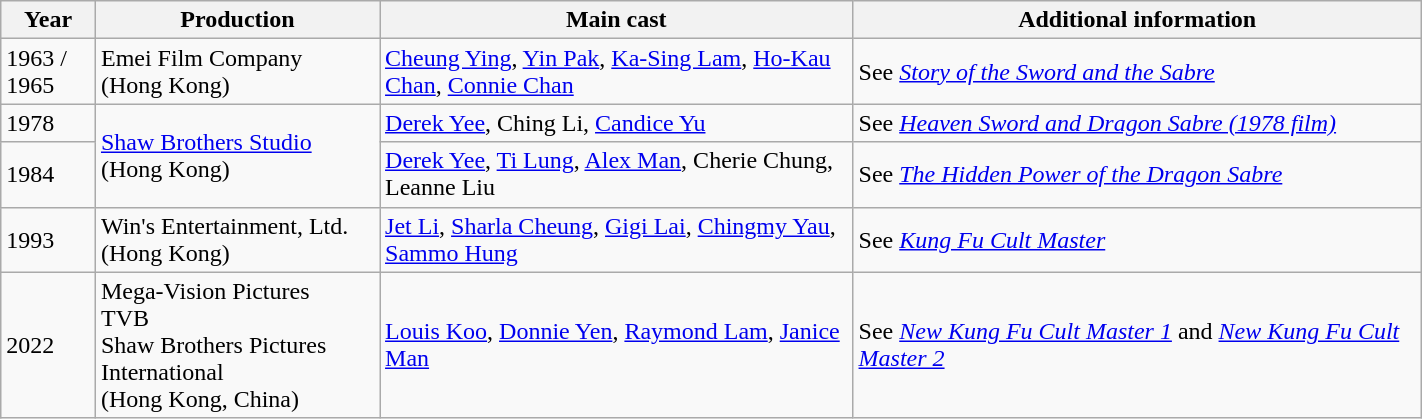<table class="wikitable" width=75%>
<tr>
<th width=5%>Year</th>
<th width=15%>Production</th>
<th width=25%>Main cast</th>
<th width=30%>Additional information</th>
</tr>
<tr>
<td>1963 / 1965</td>
<td>Emei Film Company <br>(Hong Kong)</td>
<td><a href='#'>Cheung Ying</a>, <a href='#'>Yin Pak</a>, <a href='#'>Ka-Sing Lam</a>, <a href='#'>Ho-Kau Chan</a>, <a href='#'>Connie Chan</a></td>
<td>See <em><a href='#'>Story of the Sword and the Sabre</a></em></td>
</tr>
<tr>
<td>1978</td>
<td rowspan=2><a href='#'>Shaw Brothers Studio</a> <br>(Hong Kong)</td>
<td><a href='#'>Derek Yee</a>, Ching Li, <a href='#'>Candice Yu</a></td>
<td>See <em><a href='#'>Heaven Sword and Dragon Sabre (1978 film)</a></em></td>
</tr>
<tr>
<td>1984</td>
<td><a href='#'>Derek Yee</a>, <a href='#'>Ti Lung</a>, <a href='#'>Alex Man</a>, Cherie Chung, Leanne Liu</td>
<td>See <em><a href='#'>The Hidden Power of the Dragon Sabre</a></em></td>
</tr>
<tr>
<td>1993</td>
<td>Win's Entertainment, Ltd. <br>(Hong Kong)</td>
<td><a href='#'>Jet Li</a>, <a href='#'>Sharla Cheung</a>, <a href='#'>Gigi Lai</a>, <a href='#'>Chingmy Yau</a>, <a href='#'>Sammo Hung</a></td>
<td>See <em><a href='#'>Kung Fu Cult Master</a></em></td>
</tr>
<tr>
<td>2022</td>
<td>Mega-Vision Pictures<br>TVB<br>Shaw Brothers Pictures International <br>(Hong Kong, China)</td>
<td><a href='#'>Louis Koo</a>, <a href='#'>Donnie Yen</a>, <a href='#'>Raymond Lam</a>, <a href='#'>Janice Man</a></td>
<td>See <em><a href='#'>New Kung Fu Cult Master 1</a></em> and <em><a href='#'>New Kung Fu Cult Master 2</a></em></td>
</tr>
</table>
